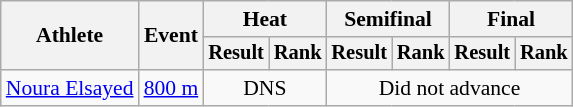<table class="wikitable" style="font-size:90%">
<tr>
<th scope="col" rowspan="2">Athlete</th>
<th scope="col" rowspan="2">Event</th>
<th scope="col" colspan="2">Heat</th>
<th scope="col" colspan="2">Semifinal</th>
<th scope="col" colspan="2">Final</th>
</tr>
<tr style="font-size:95%">
<th scope="col">Result</th>
<th scope="col">Rank</th>
<th scope="col">Result</th>
<th scope="col">Rank</th>
<th scope="col">Result</th>
<th scope="col">Rank</th>
</tr>
<tr align=center>
<td align=left><a href='#'>Noura Elsayed</a></td>
<td align=left><a href='#'>800 m</a></td>
<td colspan=2>DNS</td>
<td colspan=4>Did not advance</td>
</tr>
</table>
